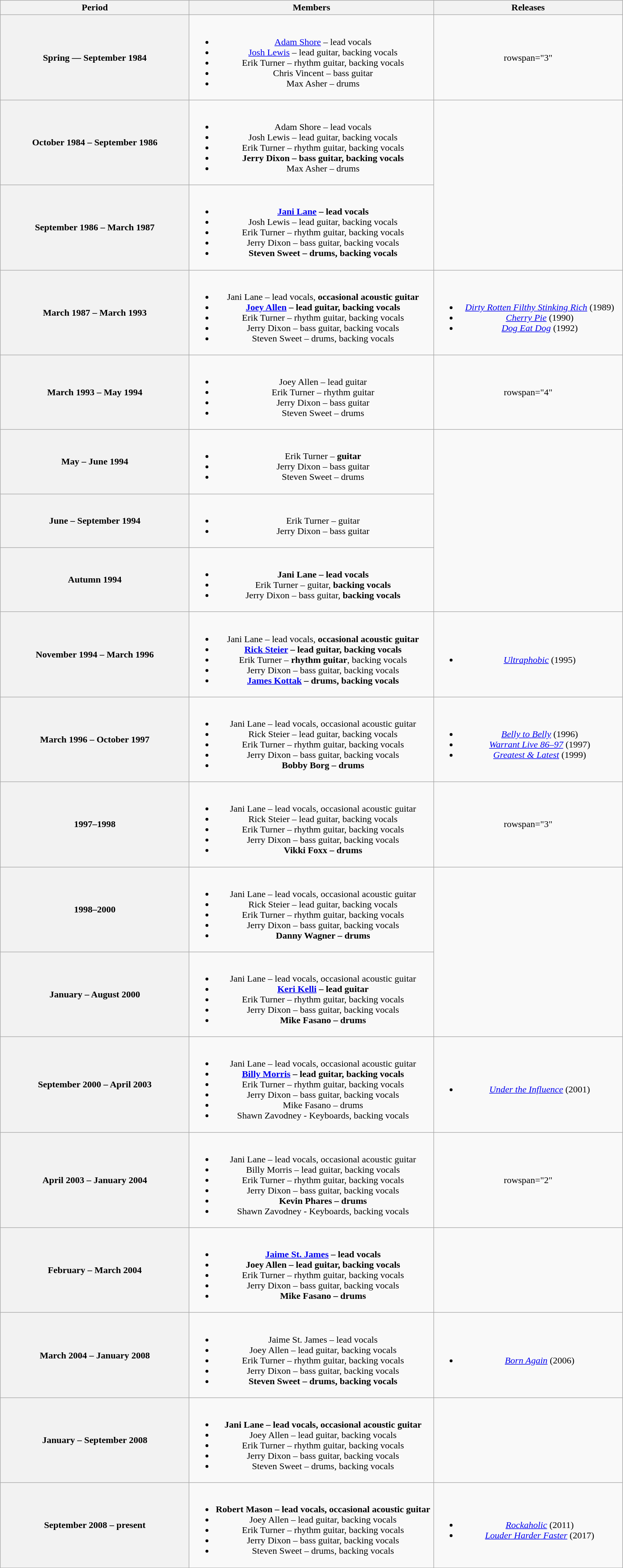<table class="wikitable plainrowheaders" style="text-align:center;">
<tr>
<th scope="col" style="width:20em;">Period</th>
<th scope="col" style="width:26em;">Members</th>
<th scope="col" style="width:20em;">Releases</th>
</tr>
<tr>
<th scope="col">Spring — September 1984</th>
<td><br><ul><li><a href='#'>Adam Shore</a> – lead vocals</li><li><a href='#'>Josh Lewis</a> – lead guitar, backing vocals</li><li>Erik Turner – rhythm guitar, backing vocals</li><li>Chris Vincent – bass guitar</li><li>Max Asher – drums</li></ul></td>
<td>rowspan="3" </td>
</tr>
<tr>
<th scope="col">October 1984 – September 1986</th>
<td><br><ul><li>Adam Shore – lead vocals</li><li>Josh Lewis – lead guitar, backing vocals</li><li>Erik Turner – rhythm guitar, backing vocals</li><li><strong>Jerry Dixon – bass guitar, backing vocals</strong></li><li>Max Asher – drums</li></ul></td>
</tr>
<tr>
<th scope="col">September 1986 – March 1987</th>
<td><br><ul><li><strong><a href='#'>Jani Lane</a> – lead vocals</strong></li><li>Josh Lewis – lead guitar, backing vocals</li><li>Erik Turner – rhythm guitar, backing vocals</li><li>Jerry Dixon – bass guitar, backing vocals</li><li><strong>Steven Sweet – drums, backing vocals</strong></li></ul></td>
</tr>
<tr>
<th scope="col">March 1987 – March 1993</th>
<td><br><ul><li>Jani Lane – lead vocals, <strong>occasional acoustic guitar </strong></li><li><strong><a href='#'>Joey Allen</a> – lead guitar, backing vocals</strong></li><li>Erik Turner – rhythm guitar, backing vocals</li><li>Jerry Dixon – bass guitar, backing vocals</li><li>Steven Sweet – drums, backing vocals</li></ul></td>
<td><br><ul><li><em><a href='#'>Dirty Rotten Filthy Stinking Rich</a></em> (1989)</li><li><em><a href='#'>Cherry Pie</a></em> (1990)</li><li><em><a href='#'>Dog Eat Dog</a></em> (1992)</li></ul></td>
</tr>
<tr>
<th scope="col">March 1993 – May 1994</th>
<td><br><ul><li>Joey Allen – lead guitar</li><li>Erik Turner – rhythm guitar</li><li>Jerry Dixon – bass guitar</li><li>Steven Sweet – drums</li></ul></td>
<td>rowspan="4" </td>
</tr>
<tr>
<th scope="col">May – June 1994</th>
<td><br><ul><li>Erik Turner – <strong>guitar</strong></li><li>Jerry Dixon – bass guitar</li><li>Steven Sweet – drums</li></ul></td>
</tr>
<tr>
<th scope="col">June – September 1994</th>
<td><br><ul><li>Erik Turner – guitar</li><li>Jerry Dixon – bass guitar</li></ul></td>
</tr>
<tr>
<th scope="col">Autumn 1994</th>
<td><br><ul><li><strong>Jani Lane – lead vocals</strong></li><li>Erik Turner – guitar, <strong>backing vocals</strong></li><li>Jerry Dixon – bass guitar, <strong>backing vocals</strong></li></ul></td>
</tr>
<tr>
<th scope="col">November 1994 – March 1996</th>
<td><br><ul><li>Jani Lane – lead vocals, <strong>occasional acoustic guitar</strong></li><li><strong><a href='#'>Rick Steier</a> – lead guitar, backing vocals</strong></li><li>Erik Turner – <strong>rhythm guitar</strong>, backing vocals</li><li>Jerry Dixon – bass guitar, backing vocals</li><li><strong><a href='#'>James Kottak</a> – drums, backing vocals</strong></li></ul></td>
<td><br><ul><li><em><a href='#'>Ultraphobic</a></em> (1995)</li></ul></td>
</tr>
<tr>
<th scope="col">March 1996 – October 1997</th>
<td><br><ul><li>Jani Lane – lead vocals, occasional acoustic guitar</li><li>Rick Steier – lead guitar, backing vocals</li><li>Erik Turner – rhythm guitar, backing vocals</li><li>Jerry Dixon – bass guitar, backing vocals</li><li><strong>Bobby Borg – drums</strong></li></ul></td>
<td><br><ul><li><em><a href='#'>Belly to Belly</a></em> (1996)</li><li><em><a href='#'>Warrant Live 86–97</a></em> (1997)</li><li><em><a href='#'>Greatest & Latest</a></em> (1999) </li></ul></td>
</tr>
<tr>
<th scope="col">1997–1998</th>
<td><br><ul><li>Jani Lane – lead vocals, occasional acoustic guitar</li><li>Rick Steier – lead guitar, backing vocals</li><li>Erik Turner – rhythm guitar, backing vocals</li><li>Jerry Dixon – bass guitar, backing vocals</li><li><strong>Vikki Foxx – drums</strong> </li></ul></td>
<td>rowspan="3"  </td>
</tr>
<tr>
<th scope="col">1998–2000</th>
<td><br><ul><li>Jani Lane – lead vocals, occasional acoustic guitar</li><li>Rick Steier – lead guitar, backing vocals</li><li>Erik Turner – rhythm guitar, backing vocals</li><li>Jerry Dixon – bass guitar, backing vocals</li><li><strong>Danny Wagner – drums</strong> </li></ul></td>
</tr>
<tr>
<th scope="col">January – August 2000</th>
<td><br><ul><li>Jani Lane – lead vocals, occasional acoustic guitar</li><li><strong><a href='#'>Keri Kelli</a> – lead guitar</strong> </li><li>Erik Turner – rhythm guitar, backing vocals</li><li>Jerry Dixon – bass guitar, backing vocals</li><li><strong>Mike Fasano – drums</strong></li></ul></td>
</tr>
<tr>
<th scope="col">September 2000 – April 2003</th>
<td><br><ul><li>Jani Lane – lead vocals, occasional acoustic guitar</li><li><strong><a href='#'>Billy Morris</a> – lead guitar, backing vocals</strong></li><li>Erik Turner – rhythm guitar, backing vocals</li><li>Jerry Dixon – bass guitar, backing vocals</li><li>Mike Fasano – drums</li><li>Shawn Zavodney - Keyboards, backing vocals</li></ul></td>
<td><br><ul><li><em><a href='#'>Under the Influence</a></em> (2001)</li></ul></td>
</tr>
<tr>
<th scope="col">April 2003 – January 2004</th>
<td><br><ul><li>Jani Lane – lead vocals, occasional acoustic guitar</li><li>Billy Morris – lead guitar, backing vocals</li><li>Erik Turner – rhythm guitar, backing vocals</li><li>Jerry Dixon – bass guitar, backing vocals</li><li><strong>Kevin Phares – drums</strong></li><li>Shawn Zavodney - Keyboards, backing vocals</li></ul></td>
<td>rowspan="2" </td>
</tr>
<tr>
<th scope="col">February – March 2004</th>
<td><br><ul><li><strong><a href='#'>Jaime St. James</a> – lead vocals</strong></li><li><strong>Joey Allen – lead guitar, backing vocals</strong></li><li>Erik Turner – rhythm guitar, backing vocals</li><li>Jerry Dixon – bass guitar, backing vocals</li><li><strong>Mike Fasano – drums</strong></li></ul></td>
</tr>
<tr>
<th scope="col">March 2004 – January 2008</th>
<td><br><ul><li>Jaime St. James – lead vocals</li><li>Joey Allen – lead guitar, backing vocals</li><li>Erik Turner – rhythm guitar, backing vocals</li><li>Jerry Dixon – bass guitar, backing vocals</li><li><strong>Steven Sweet – drums, backing vocals</strong></li></ul></td>
<td><br><ul><li><em><a href='#'>Born Again</a></em> (2006)</li></ul></td>
</tr>
<tr>
<th scope="col">January – September 2008</th>
<td><br><ul><li><strong>Jani Lane – lead vocals, occasional acoustic guitar</strong></li><li>Joey Allen – lead guitar, backing vocals</li><li>Erik Turner – rhythm guitar, backing vocals</li><li>Jerry Dixon – bass guitar, backing vocals</li><li>Steven Sweet – drums, backing vocals</li></ul></td>
<td></td>
</tr>
<tr>
<th scope="col">September 2008 – present</th>
<td><br><ul><li><strong>Robert Mason – lead vocals, occasional acoustic guitar</strong></li><li>Joey Allen – lead guitar, backing vocals</li><li>Erik Turner – rhythm guitar, backing vocals</li><li>Jerry Dixon – bass guitar, backing vocals</li><li>Steven Sweet – drums, backing vocals</li></ul></td>
<td><br><ul><li><em><a href='#'>Rockaholic</a></em> (2011)</li><li><em><a href='#'>Louder Harder Faster</a></em> (2017)</li></ul></td>
</tr>
</table>
